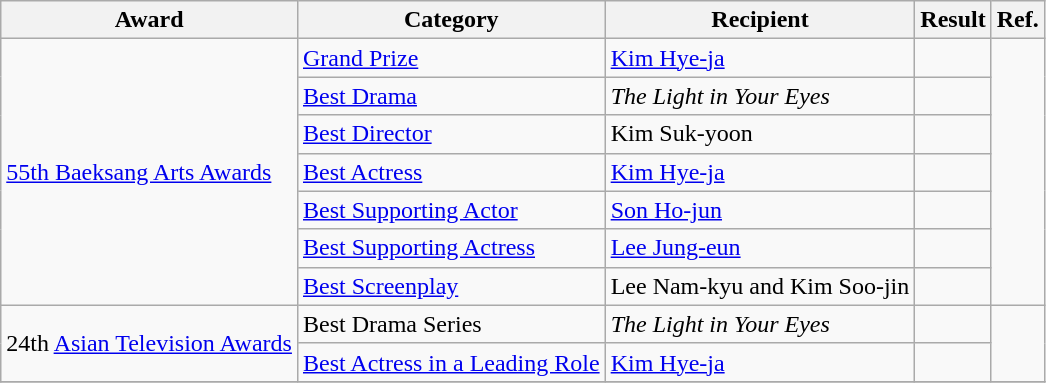<table class="wikitable">
<tr>
<th>Award</th>
<th>Category</th>
<th>Recipient</th>
<th>Result</th>
<th>Ref.</th>
</tr>
<tr>
<td rowspan=7><a href='#'>55th Baeksang Arts Awards</a></td>
<td><a href='#'>Grand Prize</a></td>
<td><a href='#'>Kim Hye-ja</a></td>
<td></td>
<td rowspan=7></td>
</tr>
<tr>
<td><a href='#'>Best Drama</a></td>
<td><em>The Light in Your Eyes</em></td>
<td></td>
</tr>
<tr>
<td><a href='#'>Best Director</a></td>
<td>Kim Suk-yoon</td>
<td></td>
</tr>
<tr>
<td><a href='#'>Best Actress</a></td>
<td><a href='#'>Kim Hye-ja</a></td>
<td></td>
</tr>
<tr>
<td><a href='#'>Best Supporting Actor</a></td>
<td><a href='#'>Son Ho-jun</a></td>
<td></td>
</tr>
<tr>
<td><a href='#'>Best Supporting Actress</a></td>
<td><a href='#'>Lee Jung-eun</a></td>
<td></td>
</tr>
<tr>
<td><a href='#'>Best Screenplay</a></td>
<td>Lee Nam-kyu and Kim Soo-jin</td>
<td></td>
</tr>
<tr>
<td rowspan=2>24th <a href='#'>Asian Television Awards</a></td>
<td>Best Drama Series</td>
<td><em>The Light in Your Eyes</em></td>
<td></td>
<td rowspan=2></td>
</tr>
<tr>
<td><a href='#'>Best Actress in a Leading Role</a></td>
<td><a href='#'>Kim Hye-ja</a></td>
<td></td>
</tr>
<tr>
</tr>
</table>
